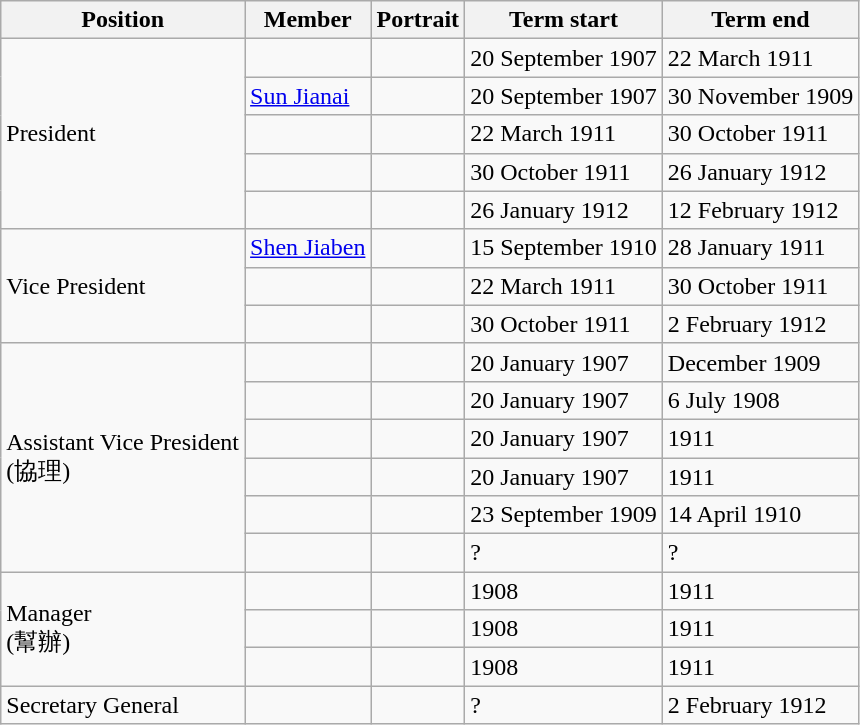<table class="wikitable">
<tr>
<th>Position</th>
<th>Member</th>
<th>Portrait</th>
<th>Term start</th>
<th>Term end</th>
</tr>
<tr>
<td rowspan="5">President</td>
<td></td>
<td></td>
<td>20 September 1907</td>
<td>22 March 1911</td>
</tr>
<tr>
<td><a href='#'>Sun Jianai</a></td>
<td></td>
<td>20 September 1907</td>
<td>30 November 1909</td>
</tr>
<tr>
<td></td>
<td></td>
<td>22 March 1911</td>
<td>30 October 1911</td>
</tr>
<tr>
<td></td>
<td></td>
<td>30 October 1911</td>
<td>26 January 1912</td>
</tr>
<tr>
<td></td>
<td></td>
<td>26 January 1912</td>
<td>12 February 1912</td>
</tr>
<tr>
<td rowspan="3">Vice President</td>
<td><a href='#'>Shen Jiaben</a></td>
<td></td>
<td>15 September 1910</td>
<td>28 January 1911</td>
</tr>
<tr>
<td></td>
<td></td>
<td>22 March 1911</td>
<td>30 October 1911</td>
</tr>
<tr>
<td></td>
<td></td>
<td>30 October 1911</td>
<td>2 February 1912</td>
</tr>
<tr>
<td rowspan="6">Assistant Vice President<br>(協理)</td>
<td></td>
<td></td>
<td>20 January 1907</td>
<td>December 1909</td>
</tr>
<tr>
<td></td>
<td></td>
<td>20 January 1907</td>
<td>6 July 1908</td>
</tr>
<tr>
<td></td>
<td></td>
<td>20 January 1907</td>
<td>1911</td>
</tr>
<tr>
<td></td>
<td></td>
<td>20 January 1907</td>
<td>1911</td>
</tr>
<tr>
<td></td>
<td></td>
<td>23 September 1909</td>
<td>14 April 1910</td>
</tr>
<tr>
<td></td>
<td></td>
<td>?</td>
<td>?</td>
</tr>
<tr>
<td rowspan="3">Manager<br>(幫辦)</td>
<td></td>
<td></td>
<td>1908</td>
<td>1911</td>
</tr>
<tr>
<td></td>
<td></td>
<td>1908</td>
<td>1911</td>
</tr>
<tr>
<td></td>
<td></td>
<td>1908</td>
<td>1911</td>
</tr>
<tr>
<td>Secretary General</td>
<td></td>
<td></td>
<td>?</td>
<td>2 February 1912</td>
</tr>
</table>
